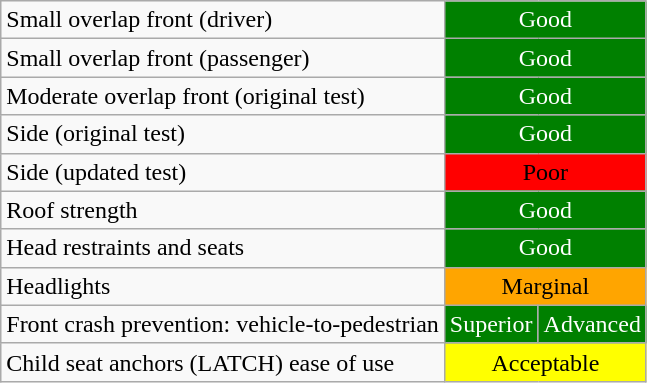<table class="wikitable">
<tr>
<td>Small overlap front (driver)</td>
<td colspan="2" style="text-align:center;color:white;background: green">Good</td>
</tr>
<tr>
<td>Small overlap front (passenger)</td>
<td colspan="2" style="text-align:center;color:white;background: green">Good</td>
</tr>
<tr>
<td>Moderate overlap front (original test)</td>
<td colspan="2" style="text-align:center;color:white;background: green">Good</td>
</tr>
<tr>
<td>Side (original test)</td>
<td colspan="2" style="text-align:center;color:white;background: green">Good</td>
</tr>
<tr>
<td>Side (updated test)</td>
<td colspan="2" style="text-align:center;color:black;background: red">Poor</td>
</tr>
<tr>
<td>Roof strength</td>
<td colspan="2" style="text-align:center;color:white;background: green">Good</td>
</tr>
<tr>
<td>Head restraints and seats</td>
<td colspan="2" style="text-align:center;color:white;background: green">Good</td>
</tr>
<tr>
<td>Headlights</td>
<td colspan="2" style="text-align:center;color:black;background:orange">Marginal</td>
</tr>
<tr>
<td>Front crash prevention: vehicle-to-pedestrian</td>
<td style="text-align:center;color:white;background: green">Superior</td>
<td style="text-align:center;color:white;background: green">Advanced</td>
</tr>
<tr>
<td>Child seat anchors (LATCH) ease of use</td>
<td colspan="2" style="text-align:center;color:black;background: yellow">Acceptable</td>
</tr>
</table>
